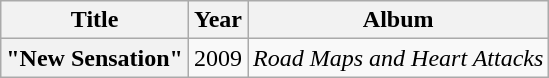<table class="wikitable plainrowheaders" style="text-align:center;">
<tr>
<th scope=col>Title</th>
<th scope=col>Year</th>
<th scope=col>Album</th>
</tr>
<tr>
<th scope="row">"New Sensation"</th>
<td>2009</td>
<td><em>Road Maps and Heart Attacks</em></td>
</tr>
</table>
